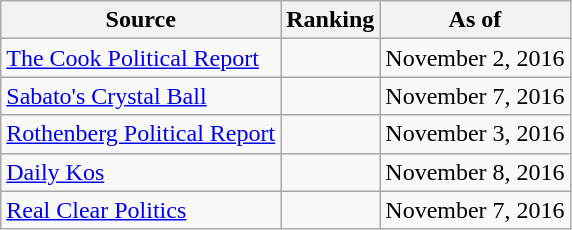<table class="wikitable" style="text-align:center">
<tr>
<th>Source</th>
<th>Ranking</th>
<th>As of</th>
</tr>
<tr>
<td align=left><a href='#'>The Cook Political Report</a></td>
<td></td>
<td>November 2, 2016</td>
</tr>
<tr>
<td align=left><a href='#'>Sabato's Crystal Ball</a></td>
<td></td>
<td>November 7, 2016</td>
</tr>
<tr>
<td align=left><a href='#'>Rothenberg Political Report</a></td>
<td></td>
<td>November 3, 2016</td>
</tr>
<tr>
<td align=left><a href='#'>Daily Kos</a></td>
<td></td>
<td>November 8, 2016</td>
</tr>
<tr>
<td align=left><a href='#'>Real Clear Politics</a></td>
<td></td>
<td>November 7, 2016</td>
</tr>
</table>
